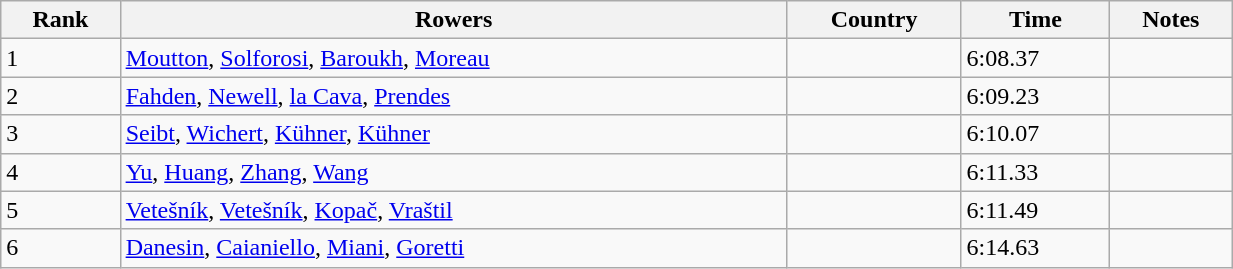<table class="wikitable sortable" width=65%>
<tr>
<th>Rank</th>
<th>Rowers</th>
<th>Country</th>
<th>Time</th>
<th>Notes</th>
</tr>
<tr>
<td>1</td>
<td><a href='#'>Moutton</a>, <a href='#'>Solforosi</a>, <a href='#'>Baroukh</a>, <a href='#'>Moreau</a></td>
<td></td>
<td>6:08.37</td>
<td></td>
</tr>
<tr>
<td>2</td>
<td><a href='#'>Fahden</a>, <a href='#'>Newell</a>, <a href='#'>la Cava</a>, <a href='#'>Prendes</a></td>
<td></td>
<td>6:09.23</td>
<td></td>
</tr>
<tr>
<td>3</td>
<td><a href='#'>Seibt</a>, <a href='#'>Wichert</a>, <a href='#'>Kühner</a>, <a href='#'>Kühner</a></td>
<td></td>
<td>6:10.07</td>
<td></td>
</tr>
<tr>
<td>4</td>
<td><a href='#'>Yu</a>, <a href='#'>Huang</a>, <a href='#'>Zhang</a>, <a href='#'>Wang</a></td>
<td></td>
<td>6:11.33</td>
<td></td>
</tr>
<tr>
<td>5</td>
<td><a href='#'>Vetešník</a>, <a href='#'>Vetešník</a>, <a href='#'>Kopač</a>, <a href='#'>Vraštil</a></td>
<td></td>
<td>6:11.49</td>
<td></td>
</tr>
<tr>
<td>6</td>
<td><a href='#'>Danesin</a>, <a href='#'>Caianiello</a>, <a href='#'>Miani</a>, <a href='#'>Goretti</a></td>
<td></td>
<td>6:14.63</td>
<td></td>
</tr>
</table>
